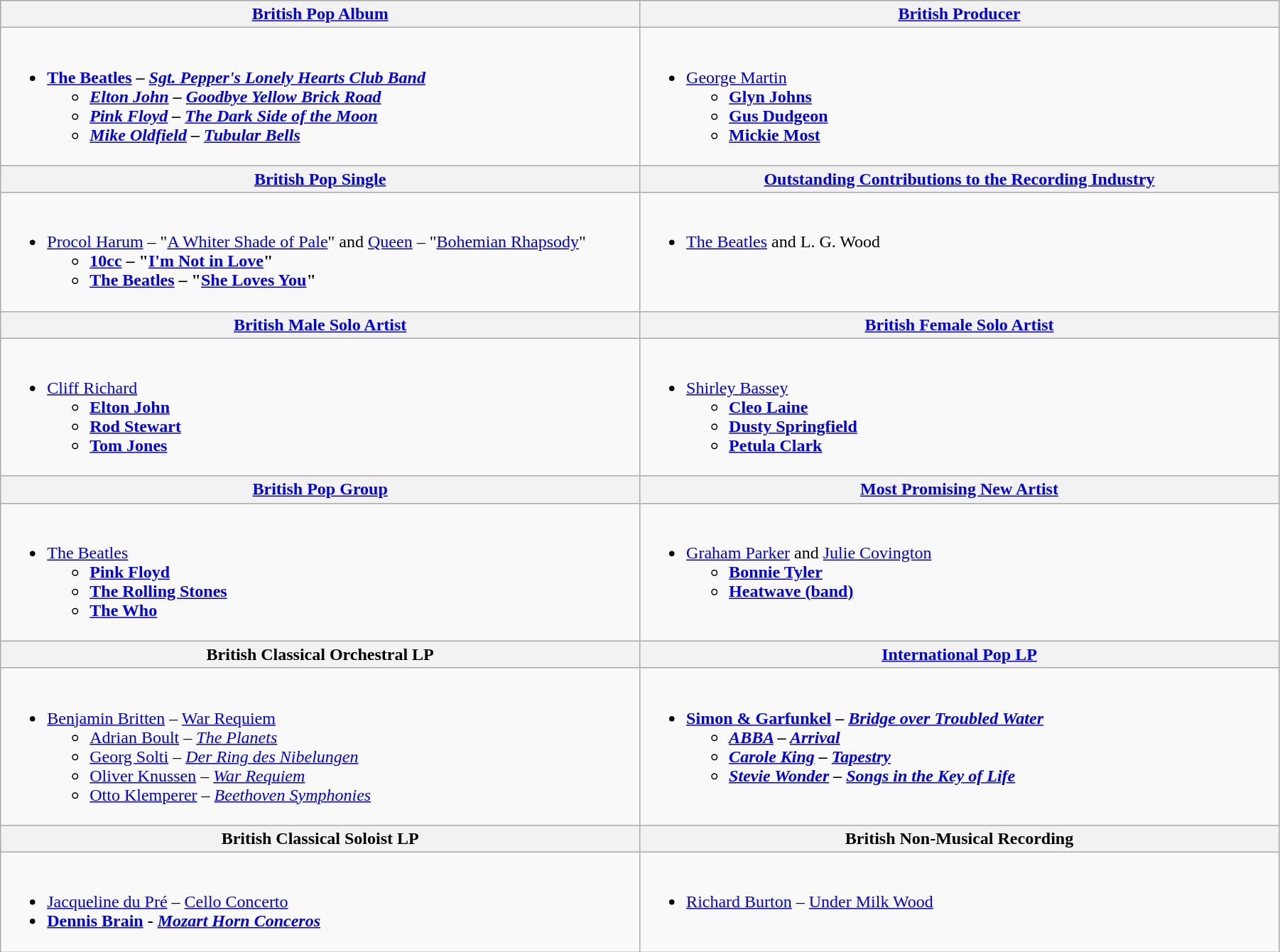<table class="wikitable" style="width:95%">
<tr bgcolor="#bebebe">
<th width="50%"><a href='#'>British Pop Album</a></th>
<th width="50%"><a href='#'>British Producer</a></th>
</tr>
<tr>
<td valign="top"><br><ul><li><strong><a href='#'>The Beatles</a> – <em><a href='#'>Sgt. Pepper's Lonely Hearts Club Band</a><strong><em><ul><li><a href='#'>Elton John</a> – </em><a href='#'>Goodbye Yellow Brick Road</a><em></li><li><a href='#'>Pink Floyd</a> – </em><a href='#'>The Dark Side of the Moon</a><em></li><li><a href='#'>Mike Oldfield</a> – </em><a href='#'>Tubular Bells</a><em></li></ul></li></ul></td>
<td valign="top"><br><ul><li></strong><a href='#'>George Martin</a><strong><ul><li><a href='#'>Glyn Johns</a></li><li><a href='#'>Gus Dudgeon</a></li><li><a href='#'>Mickie Most</a></li></ul></li></ul></td>
</tr>
<tr>
<th width="50%"><a href='#'>British Pop Single</a></th>
<th width="50%"><a href='#'>Outstanding Contributions to the Recording Industry</a></th>
</tr>
<tr>
<td valign="top"><br><ul><li></strong><a href='#'>Procol Harum</a> – "<a href='#'>A Whiter Shade of Pale</a>" and <a href='#'>Queen</a> – "<a href='#'>Bohemian Rhapsody</a>"<strong><ul><li><a href='#'>10cc</a> – "<a href='#'>I'm Not in Love</a>"</li><li><a href='#'>The Beatles</a> – "<a href='#'>She Loves You</a>"</li></ul></li></ul></td>
<td valign="top"><br><ul><li></strong><a href='#'>The Beatles</a> and L. G. Wood<strong></li></ul></td>
</tr>
<tr>
<th width="50%"><a href='#'>British Male Solo Artist</a></th>
<th width="50%"><a href='#'>British Female Solo Artist</a></th>
</tr>
<tr>
<td valign="top"><br><ul><li></strong><a href='#'>Cliff Richard</a><strong><ul><li><a href='#'>Elton John</a></li><li><a href='#'>Rod Stewart</a></li><li><a href='#'>Tom Jones</a></li></ul></li></ul></td>
<td valign="top"><br><ul><li></strong><a href='#'>Shirley Bassey</a><strong><ul><li><a href='#'>Cleo Laine</a></li><li><a href='#'>Dusty Springfield</a></li><li><a href='#'>Petula Clark</a></li></ul></li></ul></td>
</tr>
<tr>
<th width="50%"><a href='#'>British Pop Group</a></th>
<th width="50%"><a href='#'>Most Promising New Artist</a></th>
</tr>
<tr>
<td valign="top"><br><ul><li></strong><a href='#'>The Beatles</a><strong><ul><li><a href='#'>Pink Floyd</a></li><li><a href='#'>The Rolling Stones</a></li><li><a href='#'>The Who</a></li></ul></li></ul></td>
<td valign="top"><br><ul><li></strong><a href='#'>Graham Parker</a> and <a href='#'>Julie Covington</a><strong><ul><li><a href='#'>Bonnie Tyler</a></li><li><a href='#'>Heatwave (band)</a></li></ul></li></ul></td>
</tr>
<tr>
<th width="50%">British Classical Orchestral LP</th>
<th width="50%"><a href='#'>International Pop LP</a></th>
</tr>
<tr>
<td valign="top"><br><ul><li></strong><a href='#'>Benjamin Britten</a> – </em><a href='#'>War Requiem</a></em></strong><ul><li><a href='#'>Adrian Boult</a> – <em><a href='#'>The Planets</a></em></li><li><a href='#'>Georg Solti</a> – <em><a href='#'>Der Ring des Nibelungen</a></em></li><li><a href='#'>Oliver Knussen</a> – <em><a href='#'>War Requiem</a></em></li><li><a href='#'>Otto Klemperer</a> – <em><a href='#'>Beethoven Symphonies</a></em></li></ul></li></ul></td>
<td valign="top"><br><ul><li><strong><a href='#'>Simon & Garfunkel</a> – <em><a href='#'>Bridge over Troubled Water</a><strong><em><ul><li><a href='#'>ABBA</a> – </em><a href='#'>Arrival</a><em></li><li><a href='#'>Carole King</a> – </em><a href='#'>Tapestry</a><em></li><li><a href='#'>Stevie Wonder</a> – </em><a href='#'>Songs in the Key of Life</a><em></li></ul></li></ul></td>
</tr>
<tr>
<th width="50%">British Classical Soloist LP</th>
<th width="50%">British Non-Musical Recording</th>
</tr>
<tr>
<td valign="top"><br><ul><li></strong><a href='#'>Jacqueline du Pré</a> – </em><a href='#'>Cello Concerto</a></em></strong></li><li><strong><a href='#'>Dennis Brain</a> - <em><a href='#'>Mozart Horn Conceros</a><strong><em></li></ul></td>
<td valign="top"><br><ul><li></strong><a href='#'>Richard Burton</a> – </em><a href='#'>Under Milk Wood</a></em></strong></li></ul></td>
</tr>
</table>
